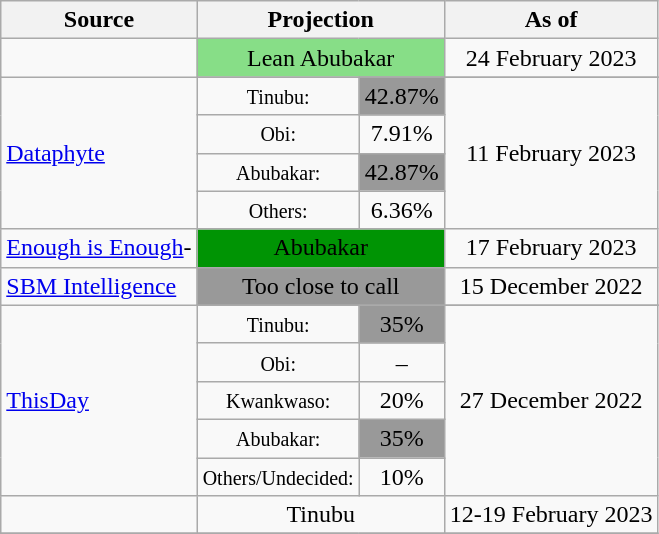<table class="wikitable" style="text-align:center">
<tr>
<th>Source</th>
<th colspan=2>Projection</th>
<th>As of</th>
</tr>
<tr>
<td align="left"></td>
<td colspan=2 bgcolor=#87de87>Lean Abubakar</td>
<td>24 February 2023</td>
</tr>
<tr>
<td rowspan=5 align="left"><a href='#'>Dataphyte</a></td>
</tr>
<tr>
<td><small>Tinubu:</small></td>
<td bgcolor=#999999>42.87%</td>
<td rowspan=4>11 February 2023</td>
</tr>
<tr>
<td><small>Obi:</small></td>
<td>7.91%</td>
</tr>
<tr>
<td><small>Abubakar:</small></td>
<td bgcolor=#999999>42.87%</td>
</tr>
<tr>
<td><small>Others:</small></td>
<td>6.36%</td>
</tr>
<tr>
<td align="left"><a href='#'>Enough is Enough</a>-<br></td>
<td colspan=2 bgcolor=#009404>Abubakar</td>
<td>17 February 2023</td>
</tr>
<tr>
<td align="left"><a href='#'>SBM Intelligence</a></td>
<td colspan=2 bgcolor=#999999>Too close to call</td>
<td>15 December 2022</td>
</tr>
<tr>
<td rowspan=6 align="left"><a href='#'>ThisDay</a></td>
</tr>
<tr>
<td><small>Tinubu:</small></td>
<td bgcolor=#999999>35%</td>
<td rowspan=5>27 December 2022</td>
</tr>
<tr>
<td><small>Obi:</small></td>
<td>–</td>
</tr>
<tr>
<td><small>Kwankwaso:</small></td>
<td>20%</td>
</tr>
<tr>
<td><small>Abubakar:</small></td>
<td bgcolor=#999999>35%</td>
</tr>
<tr>
<td><small>Others/Undecided:</small></td>
<td>10%</td>
</tr>
<tr>
<td align="left"></td>
<td colspan=2 >Tinubu</td>
<td>12-19 February 2023</td>
</tr>
<tr>
</tr>
</table>
